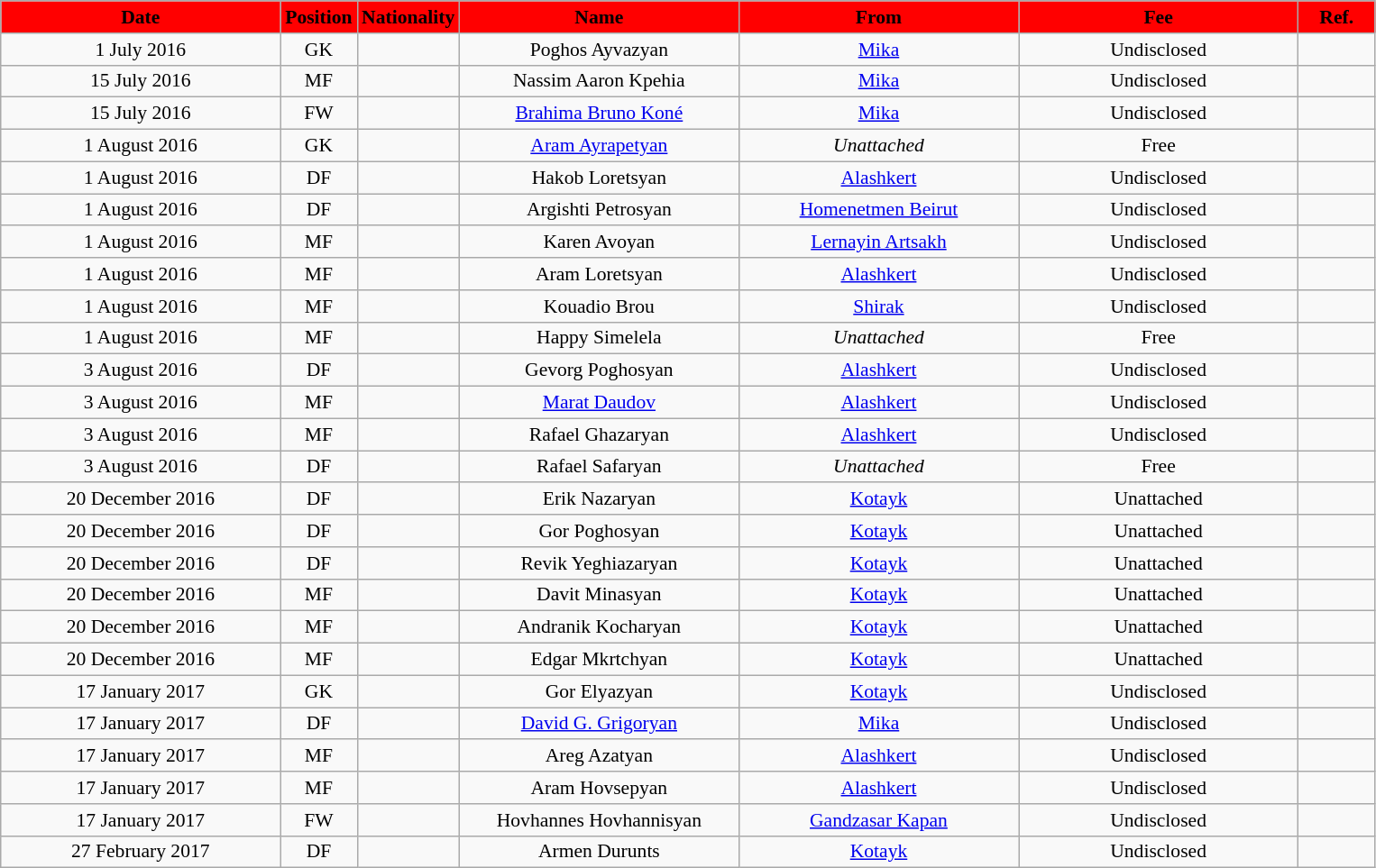<table class="wikitable"  style="text-align:center; font-size:90%; ">
<tr>
<th style="background:#FF0000; color:#000000; width:200px;">Date</th>
<th style="background:#FF0000; color:#000000; width:50px;">Position</th>
<th style="background:#FF0000; color:#000000; width:50px;">Nationality</th>
<th style="background:#FF0000; color:#000000; width:200px;">Name</th>
<th style="background:#FF0000; color:#000000; width:200px;">From</th>
<th style="background:#FF0000; color:#000000; width:200px;">Fee</th>
<th style="background:#FF0000; color:#000000; width:50px;">Ref.</th>
</tr>
<tr>
<td>1 July 2016</td>
<td>GK</td>
<td></td>
<td>Poghos Ayvazyan</td>
<td><a href='#'>Mika</a></td>
<td>Undisclosed</td>
<td></td>
</tr>
<tr>
<td>15 July 2016</td>
<td>MF</td>
<td></td>
<td>Nassim Aaron Kpehia</td>
<td><a href='#'>Mika</a></td>
<td>Undisclosed</td>
<td></td>
</tr>
<tr>
<td>15 July 2016</td>
<td>FW</td>
<td></td>
<td><a href='#'>Brahima Bruno Koné</a></td>
<td><a href='#'>Mika</a></td>
<td>Undisclosed</td>
<td></td>
</tr>
<tr>
<td>1 August 2016</td>
<td>GK</td>
<td></td>
<td><a href='#'>Aram Ayrapetyan</a></td>
<td><em>Unattached</em></td>
<td>Free</td>
<td></td>
</tr>
<tr>
<td>1 August 2016</td>
<td>DF</td>
<td></td>
<td>Hakob Loretsyan</td>
<td><a href='#'>Alashkert</a></td>
<td>Undisclosed</td>
<td></td>
</tr>
<tr>
<td>1 August 2016</td>
<td>DF</td>
<td></td>
<td>Argishti Petrosyan</td>
<td><a href='#'>Homenetmen Beirut</a></td>
<td>Undisclosed</td>
<td></td>
</tr>
<tr>
<td>1 August 2016</td>
<td>MF</td>
<td></td>
<td>Karen Avoyan</td>
<td><a href='#'>Lernayin Artsakh</a></td>
<td>Undisclosed</td>
<td></td>
</tr>
<tr>
<td>1 August 2016</td>
<td>MF</td>
<td></td>
<td>Aram Loretsyan</td>
<td><a href='#'>Alashkert</a></td>
<td>Undisclosed</td>
<td></td>
</tr>
<tr>
<td>1 August 2016</td>
<td>MF</td>
<td></td>
<td>Kouadio Brou</td>
<td><a href='#'>Shirak</a></td>
<td>Undisclosed</td>
<td></td>
</tr>
<tr>
<td>1 August 2016</td>
<td>MF</td>
<td></td>
<td>Happy Simelela</td>
<td><em>Unattached</em></td>
<td>Free</td>
<td></td>
</tr>
<tr>
<td>3 August 2016</td>
<td>DF</td>
<td></td>
<td>Gevorg Poghosyan</td>
<td><a href='#'>Alashkert</a></td>
<td>Undisclosed</td>
<td></td>
</tr>
<tr>
<td>3 August 2016</td>
<td>MF</td>
<td></td>
<td><a href='#'>Marat Daudov</a></td>
<td><a href='#'>Alashkert</a></td>
<td>Undisclosed</td>
<td></td>
</tr>
<tr>
<td>3 August 2016</td>
<td>MF</td>
<td></td>
<td>Rafael Ghazaryan</td>
<td><a href='#'>Alashkert</a></td>
<td>Undisclosed</td>
<td></td>
</tr>
<tr>
<td>3 August 2016</td>
<td>DF</td>
<td></td>
<td>Rafael Safaryan</td>
<td><em>Unattached</em></td>
<td>Free</td>
<td></td>
</tr>
<tr>
<td>20 December 2016</td>
<td>DF</td>
<td></td>
<td>Erik Nazaryan</td>
<td><a href='#'>Kotayk</a></td>
<td>Unattached</td>
<td></td>
</tr>
<tr>
<td>20 December 2016</td>
<td>DF</td>
<td></td>
<td>Gor Poghosyan</td>
<td><a href='#'>Kotayk</a></td>
<td>Unattached</td>
<td></td>
</tr>
<tr>
<td>20 December 2016</td>
<td>DF</td>
<td></td>
<td>Revik Yeghiazaryan</td>
<td><a href='#'>Kotayk</a></td>
<td>Unattached</td>
<td></td>
</tr>
<tr>
<td>20 December 2016</td>
<td>MF</td>
<td></td>
<td>Davit Minasyan</td>
<td><a href='#'>Kotayk</a></td>
<td>Unattached</td>
<td></td>
</tr>
<tr>
<td>20 December 2016</td>
<td>MF</td>
<td></td>
<td>Andranik Kocharyan</td>
<td><a href='#'>Kotayk</a></td>
<td>Unattached</td>
<td></td>
</tr>
<tr>
<td>20 December 2016</td>
<td>MF</td>
<td></td>
<td>Edgar Mkrtchyan</td>
<td><a href='#'>Kotayk</a></td>
<td>Unattached</td>
<td></td>
</tr>
<tr>
<td>17 January 2017</td>
<td>GK</td>
<td></td>
<td>Gor Elyazyan</td>
<td><a href='#'>Kotayk</a></td>
<td>Undisclosed</td>
<td></td>
</tr>
<tr>
<td>17 January 2017</td>
<td>DF</td>
<td></td>
<td><a href='#'>David G. Grigoryan</a></td>
<td><a href='#'>Mika</a></td>
<td>Undisclosed</td>
<td></td>
</tr>
<tr>
<td>17 January 2017</td>
<td>MF</td>
<td></td>
<td>Areg Azatyan</td>
<td><a href='#'>Alashkert</a></td>
<td>Undisclosed</td>
<td></td>
</tr>
<tr>
<td>17 January 2017</td>
<td>MF</td>
<td></td>
<td>Aram Hovsepyan</td>
<td><a href='#'>Alashkert</a></td>
<td>Undisclosed</td>
<td></td>
</tr>
<tr>
<td>17 January 2017</td>
<td>FW</td>
<td></td>
<td>Hovhannes Hovhannisyan</td>
<td><a href='#'>Gandzasar Kapan</a></td>
<td>Undisclosed</td>
<td></td>
</tr>
<tr>
<td>27 February 2017</td>
<td>DF</td>
<td></td>
<td>Armen Durunts</td>
<td><a href='#'>Kotayk</a></td>
<td>Undisclosed</td>
<td></td>
</tr>
</table>
